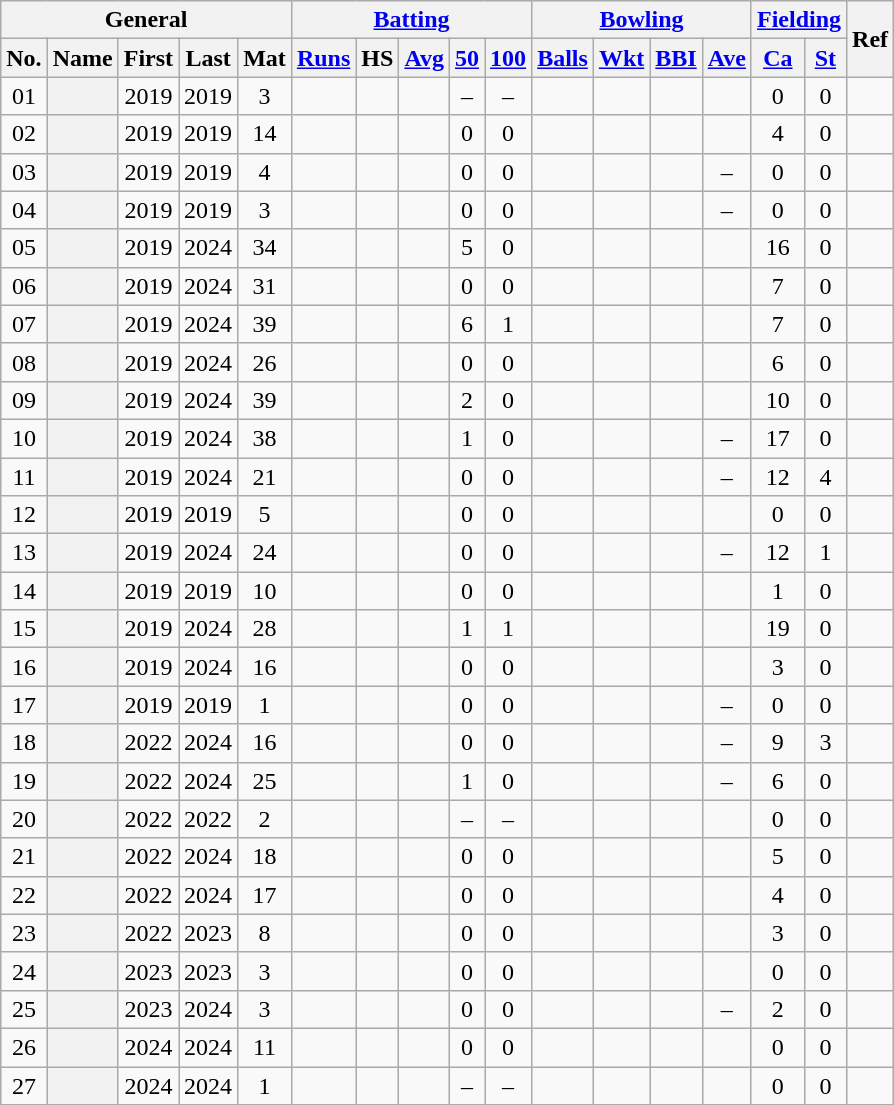<table class="wikitable plainrowheaders sortable">
<tr align="center">
<th scope="col" colspan=5 class="unsortable">General</th>
<th scope="col" colspan=5 class="unsortable"><a href='#'>Batting</a></th>
<th scope="col" colspan=4 class="unsortable"><a href='#'>Bowling</a></th>
<th scope="col" colspan=2 class="unsortable"><a href='#'>Fielding</a></th>
<th scope="col" rowspan=2 class="unsortable">Ref</th>
</tr>
<tr align="center">
<th scope="col">No.</th>
<th scope="col">Name</th>
<th scope="col">First</th>
<th scope="col">Last</th>
<th scope="col">Mat</th>
<th scope="col"><a href='#'>Runs</a></th>
<th scope="col">HS</th>
<th scope="col"><a href='#'>Avg</a></th>
<th scope="col"><a href='#'>50</a></th>
<th scope="col"><a href='#'>100</a></th>
<th scope="col"><a href='#'>Balls</a></th>
<th scope="col"><a href='#'>Wkt</a></th>
<th scope="col"><a href='#'>BBI</a></th>
<th scope="col"><a href='#'>Ave</a></th>
<th scope="col"><a href='#'>Ca</a></th>
<th scope="col"><a href='#'>St</a></th>
</tr>
<tr align="center">
<td><span>0</span>1</td>
<th scope="row" align="left"></th>
<td>2019</td>
<td>2019</td>
<td>3</td>
<td></td>
<td></td>
<td></td>
<td>–</td>
<td>–</td>
<td></td>
<td></td>
<td></td>
<td></td>
<td>0</td>
<td>0</td>
<td></td>
</tr>
<tr align="center">
<td><span>0</span>2</td>
<th scope="row" align="left"></th>
<td>2019</td>
<td>2019</td>
<td>14</td>
<td></td>
<td></td>
<td></td>
<td>0</td>
<td>0</td>
<td></td>
<td></td>
<td></td>
<td></td>
<td>4</td>
<td>0</td>
<td></td>
</tr>
<tr align="center">
<td><span>0</span>3</td>
<th scope="row" align="left"></th>
<td>2019</td>
<td>2019</td>
<td>4</td>
<td></td>
<td></td>
<td></td>
<td>0</td>
<td>0</td>
<td></td>
<td></td>
<td></td>
<td>–</td>
<td>0</td>
<td>0</td>
<td></td>
</tr>
<tr align="center">
<td><span>0</span>4</td>
<th scope="row" align="left"></th>
<td>2019</td>
<td>2019</td>
<td>3</td>
<td></td>
<td></td>
<td></td>
<td>0</td>
<td>0</td>
<td></td>
<td></td>
<td></td>
<td>–</td>
<td>0</td>
<td>0</td>
<td></td>
</tr>
<tr align="center">
<td><span>0</span>5</td>
<th scope="row" align="left"></th>
<td>2019</td>
<td>2024</td>
<td>34</td>
<td></td>
<td></td>
<td></td>
<td>5</td>
<td>0</td>
<td></td>
<td></td>
<td></td>
<td></td>
<td>16</td>
<td>0</td>
<td></td>
</tr>
<tr align="center">
<td><span>0</span>6</td>
<th scope="row" align="left"></th>
<td>2019</td>
<td>2024</td>
<td>31</td>
<td></td>
<td></td>
<td></td>
<td>0</td>
<td>0</td>
<td></td>
<td></td>
<td></td>
<td></td>
<td>7</td>
<td>0</td>
<td></td>
</tr>
<tr align="center">
<td><span>0</span>7</td>
<th scope="row" align="left"></th>
<td>2019</td>
<td>2024</td>
<td>39</td>
<td></td>
<td></td>
<td></td>
<td>6</td>
<td>1</td>
<td></td>
<td></td>
<td></td>
<td></td>
<td>7</td>
<td>0</td>
<td></td>
</tr>
<tr align="center">
<td><span>0</span>8</td>
<th scope="row" align="left"></th>
<td>2019</td>
<td>2024</td>
<td>26</td>
<td></td>
<td></td>
<td></td>
<td>0</td>
<td>0</td>
<td></td>
<td></td>
<td></td>
<td></td>
<td>6</td>
<td>0</td>
<td></td>
</tr>
<tr align="center">
<td><span>0</span>9</td>
<th scope="row" align="left"></th>
<td>2019</td>
<td>2024</td>
<td>39</td>
<td></td>
<td></td>
<td></td>
<td>2</td>
<td>0</td>
<td></td>
<td></td>
<td></td>
<td></td>
<td>10</td>
<td>0</td>
<td></td>
</tr>
<tr align="center">
<td>10</td>
<th scope="row" align="left"></th>
<td>2019</td>
<td>2024</td>
<td>38</td>
<td></td>
<td></td>
<td></td>
<td>1</td>
<td>0</td>
<td></td>
<td></td>
<td></td>
<td>–</td>
<td>17</td>
<td>0</td>
<td></td>
</tr>
<tr align="center">
<td>11</td>
<th scope="row" align="left"></th>
<td>2019</td>
<td>2024</td>
<td>21</td>
<td></td>
<td></td>
<td></td>
<td>0</td>
<td>0</td>
<td></td>
<td></td>
<td></td>
<td>–</td>
<td>12</td>
<td>4</td>
<td></td>
</tr>
<tr align="center">
<td>12</td>
<th scope="row" align="left"></th>
<td>2019</td>
<td>2019</td>
<td>5</td>
<td></td>
<td></td>
<td></td>
<td>0</td>
<td>0</td>
<td></td>
<td></td>
<td></td>
<td></td>
<td>0</td>
<td>0</td>
<td></td>
</tr>
<tr align="center">
<td>13</td>
<th scope="row" align="left"></th>
<td>2019</td>
<td>2024</td>
<td>24</td>
<td></td>
<td></td>
<td></td>
<td>0</td>
<td>0</td>
<td></td>
<td></td>
<td></td>
<td>–</td>
<td>12</td>
<td>1</td>
<td></td>
</tr>
<tr align="center">
<td>14</td>
<th scope="row" align="left"></th>
<td>2019</td>
<td>2019</td>
<td>10</td>
<td></td>
<td></td>
<td></td>
<td>0</td>
<td>0</td>
<td></td>
<td></td>
<td></td>
<td></td>
<td>1</td>
<td>0</td>
<td></td>
</tr>
<tr align="center">
<td>15</td>
<th scope="row" align="left"></th>
<td>2019</td>
<td>2024</td>
<td>28</td>
<td></td>
<td></td>
<td></td>
<td>1</td>
<td>1</td>
<td></td>
<td></td>
<td></td>
<td></td>
<td>19</td>
<td>0</td>
<td></td>
</tr>
<tr align="center">
<td>16</td>
<th scope="row" align="left"></th>
<td>2019</td>
<td>2024</td>
<td>16</td>
<td></td>
<td></td>
<td></td>
<td>0</td>
<td>0</td>
<td></td>
<td></td>
<td></td>
<td></td>
<td>3</td>
<td>0</td>
<td></td>
</tr>
<tr align="center">
<td>17</td>
<th scope="row" align="left"></th>
<td>2019</td>
<td>2019</td>
<td>1</td>
<td></td>
<td></td>
<td></td>
<td>0</td>
<td>0</td>
<td></td>
<td></td>
<td></td>
<td>–</td>
<td>0</td>
<td>0</td>
<td></td>
</tr>
<tr align="center">
<td>18</td>
<th scope="row" align="left"></th>
<td>2022</td>
<td>2024</td>
<td>16</td>
<td></td>
<td></td>
<td></td>
<td>0</td>
<td>0</td>
<td></td>
<td></td>
<td></td>
<td>–</td>
<td>9</td>
<td>3</td>
<td></td>
</tr>
<tr align="center">
<td>19</td>
<th scope="row" align="left"></th>
<td>2022</td>
<td>2024</td>
<td>25</td>
<td></td>
<td></td>
<td></td>
<td>1</td>
<td>0</td>
<td></td>
<td></td>
<td></td>
<td>–</td>
<td>6</td>
<td>0</td>
<td></td>
</tr>
<tr align="center">
<td>20</td>
<th scope="row" align="left"></th>
<td>2022</td>
<td>2022</td>
<td>2</td>
<td></td>
<td></td>
<td></td>
<td>–</td>
<td>–</td>
<td></td>
<td></td>
<td></td>
<td></td>
<td>0</td>
<td>0</td>
<td></td>
</tr>
<tr align="center">
<td>21</td>
<th scope="row" align="left"></th>
<td>2022</td>
<td>2024</td>
<td>18</td>
<td></td>
<td></td>
<td></td>
<td>0</td>
<td>0</td>
<td></td>
<td></td>
<td></td>
<td></td>
<td>5</td>
<td>0</td>
<td></td>
</tr>
<tr align="center">
<td>22</td>
<th scope="row" align="left"></th>
<td>2022</td>
<td>2024</td>
<td>17</td>
<td></td>
<td></td>
<td></td>
<td>0</td>
<td>0</td>
<td></td>
<td></td>
<td></td>
<td></td>
<td>4</td>
<td>0</td>
<td></td>
</tr>
<tr align="center">
<td>23</td>
<th scope="row" align="left"></th>
<td>2022</td>
<td>2023</td>
<td>8</td>
<td></td>
<td></td>
<td></td>
<td>0</td>
<td>0</td>
<td></td>
<td></td>
<td></td>
<td></td>
<td>3</td>
<td>0</td>
<td></td>
</tr>
<tr align="center">
<td>24</td>
<th scope="row" align="left"></th>
<td>2023</td>
<td>2023</td>
<td>3</td>
<td></td>
<td></td>
<td></td>
<td>0</td>
<td>0</td>
<td></td>
<td></td>
<td></td>
<td></td>
<td>0</td>
<td>0</td>
<td></td>
</tr>
<tr align="center">
<td>25</td>
<th scope="row" align="left"></th>
<td>2023</td>
<td>2024</td>
<td>3</td>
<td></td>
<td></td>
<td></td>
<td>0</td>
<td>0</td>
<td></td>
<td></td>
<td></td>
<td>–</td>
<td>2</td>
<td>0</td>
<td></td>
</tr>
<tr align="center">
<td>26</td>
<th scope="row" align="left"></th>
<td>2024</td>
<td>2024</td>
<td>11</td>
<td></td>
<td></td>
<td></td>
<td>0</td>
<td>0</td>
<td></td>
<td></td>
<td></td>
<td></td>
<td>0</td>
<td>0</td>
<td></td>
</tr>
<tr align="center">
<td>27</td>
<th scope="row" align="left"></th>
<td>2024</td>
<td>2024</td>
<td>1</td>
<td></td>
<td></td>
<td></td>
<td>–</td>
<td>–</td>
<td></td>
<td></td>
<td></td>
<td></td>
<td>0</td>
<td>0</td>
<td></td>
</tr>
</table>
